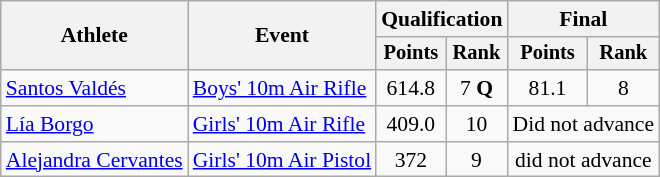<table class="wikitable" style="font-size:90%;">
<tr>
<th rowspan=2>Athlete</th>
<th rowspan=2>Event</th>
<th colspan=2>Qualification</th>
<th colspan=2>Final</th>
</tr>
<tr style="font-size:95%">
<th>Points</th>
<th>Rank</th>
<th>Points</th>
<th>Rank</th>
</tr>
<tr align=center>
<td align=left><a href='#'>Santos Valdés</a></td>
<td align=left><a href='#'>Boys' 10m Air Rifle</a></td>
<td>614.8</td>
<td>7 <strong>Q</strong></td>
<td>81.1</td>
<td>8</td>
</tr>
<tr align=center>
<td align=left><a href='#'>Lía Borgo</a></td>
<td align=left><a href='#'>Girls' 10m Air Rifle</a></td>
<td>409.0</td>
<td>10</td>
<td colspan=2>Did not advance</td>
</tr>
<tr align=center>
<td align=left><a href='#'>Alejandra Cervantes</a></td>
<td align=left><a href='#'>Girls' 10m Air Pistol</a></td>
<td>372</td>
<td>9</td>
<td colspan=2>did not advance</td>
</tr>
</table>
